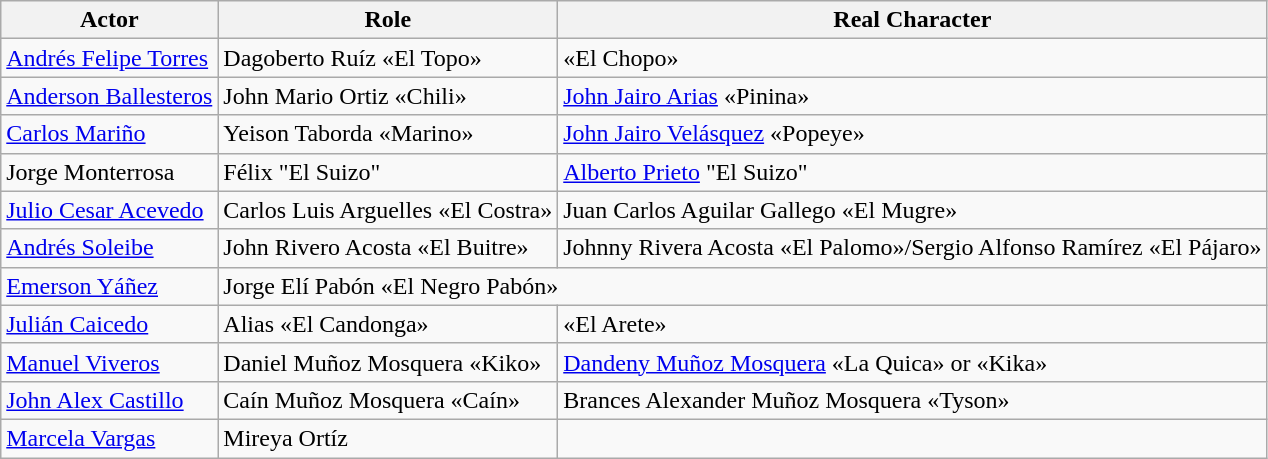<table class="wikitable sortable">
<tr>
<th>Actor</th>
<th>Role</th>
<th>Real Character</th>
</tr>
<tr>
<td><a href='#'>Andrés Felipe Torres</a></td>
<td>Dagoberto Ruíz «El Topo»</td>
<td> «El Chopo»</td>
</tr>
<tr>
<td><a href='#'>Anderson Ballesteros</a></td>
<td>John Mario Ortiz «Chili»</td>
<td><a href='#'>John Jairo Arias</a> «Pinina»</td>
</tr>
<tr>
<td><a href='#'>Carlos Mariño</a></td>
<td>Yeison Taborda «Marino»</td>
<td><a href='#'>John Jairo Velásquez</a> «Popeye»</td>
</tr>
<tr>
<td>Jorge Monterrosa</td>
<td>Félix "El Suizo"</td>
<td><a href='#'>Alberto Prieto</a> "El Suizo"</td>
</tr>
<tr>
<td><a href='#'>Julio Cesar Acevedo</a></td>
<td>Carlos Luis Arguelles «El Costra»</td>
<td>Juan Carlos Aguilar Gallego «El Mugre»</td>
</tr>
<tr>
<td><a href='#'>Andrés Soleibe</a></td>
<td>John Rivero Acosta «El Buitre»</td>
<td>Johnny Rivera Acosta «El Palomo»/Sergio Alfonso Ramírez «El Pájaro»</td>
</tr>
<tr>
<td><a href='#'>Emerson Yáñez</a></td>
<td colspan="2">Jorge Elí Pabón «El Negro Pabón»</td>
</tr>
<tr>
<td><a href='#'>Julián Caicedo</a></td>
<td>Alias «El Candonga»</td>
<td> «El Arete»</td>
</tr>
<tr>
<td><a href='#'>Manuel Viveros</a></td>
<td>Daniel Muñoz Mosquera «Kiko»</td>
<td><a href='#'>Dandeny Muñoz Mosquera</a> «La Quica» or «Kika»</td>
</tr>
<tr>
<td><a href='#'>John Alex Castillo</a></td>
<td>Caín Muñoz Mosquera «Caín»</td>
<td>Brances Alexander Muñoz Mosquera «Tyson»</td>
</tr>
<tr>
<td><a href='#'>Marcela Vargas</a></td>
<td>Mireya Ortíz</td>
<td></td>
</tr>
</table>
